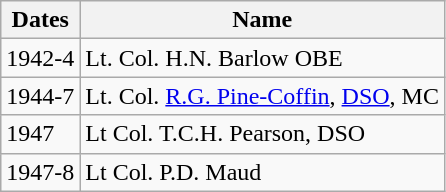<table class="wikitable">
<tr>
<th>Dates</th>
<th>Name</th>
</tr>
<tr>
<td>1942-4</td>
<td>Lt. Col. H.N. Barlow OBE</td>
</tr>
<tr --->
<td>1944-7</td>
<td>Lt. Col. <a href='#'>R.G. Pine-Coffin</a>, <a href='#'>DSO</a>, MC</td>
</tr>
<tr --->
<td>1947</td>
<td>Lt Col. T.C.H. Pearson, DSO</td>
</tr>
<tr --->
<td>1947-8</td>
<td>Lt Col. P.D. Maud</td>
</tr>
</table>
